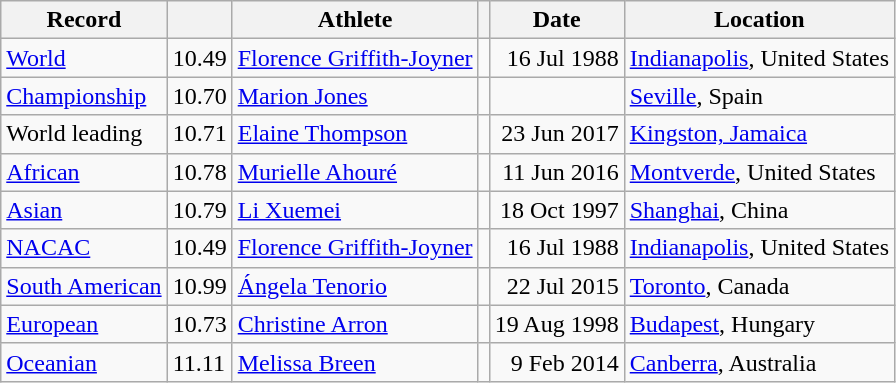<table class="wikitable">
<tr>
<th>Record</th>
<th></th>
<th>Athlete</th>
<th></th>
<th>Date</th>
<th>Location</th>
</tr>
<tr>
<td><a href='#'>World</a></td>
<td>10.49</td>
<td><a href='#'>Florence Griffith-Joyner</a></td>
<td></td>
<td align=right>16 Jul 1988</td>
<td><a href='#'>Indianapolis</a>, United States</td>
</tr>
<tr>
<td><a href='#'>Championship</a></td>
<td>10.70</td>
<td><a href='#'>Marion Jones</a></td>
<td></td>
<td align=right></td>
<td><a href='#'>Seville</a>, Spain</td>
</tr>
<tr>
<td>World leading</td>
<td>10.71</td>
<td><a href='#'>Elaine Thompson</a></td>
<td></td>
<td align=right>23 Jun 2017</td>
<td><a href='#'>Kingston, Jamaica</a></td>
</tr>
<tr>
<td><a href='#'>African</a></td>
<td>10.78</td>
<td><a href='#'>Murielle Ahouré</a></td>
<td></td>
<td align=right>11 Jun 2016</td>
<td><a href='#'>Montverde</a>, United States</td>
</tr>
<tr>
<td><a href='#'>Asian</a></td>
<td>10.79</td>
<td><a href='#'>Li Xuemei</a></td>
<td></td>
<td align=right>18 Oct 1997</td>
<td><a href='#'>Shanghai</a>, China</td>
</tr>
<tr>
<td><a href='#'>NACAC</a></td>
<td>10.49</td>
<td><a href='#'>Florence Griffith-Joyner</a></td>
<td></td>
<td align=right>16 Jul 1988</td>
<td><a href='#'>Indianapolis</a>, United States</td>
</tr>
<tr>
<td><a href='#'>South American</a></td>
<td>10.99</td>
<td><a href='#'>Ángela Tenorio</a></td>
<td></td>
<td align=right>22 Jul 2015</td>
<td><a href='#'>Toronto</a>, Canada</td>
</tr>
<tr>
<td><a href='#'>European</a></td>
<td>10.73</td>
<td><a href='#'>Christine Arron</a></td>
<td></td>
<td align=right>19 Aug 1998</td>
<td><a href='#'>Budapest</a>, Hungary</td>
</tr>
<tr>
<td><a href='#'>Oceanian</a></td>
<td>11.11</td>
<td><a href='#'>Melissa Breen</a></td>
<td></td>
<td align=right>9 Feb 2014</td>
<td><a href='#'>Canberra</a>, Australia</td>
</tr>
</table>
